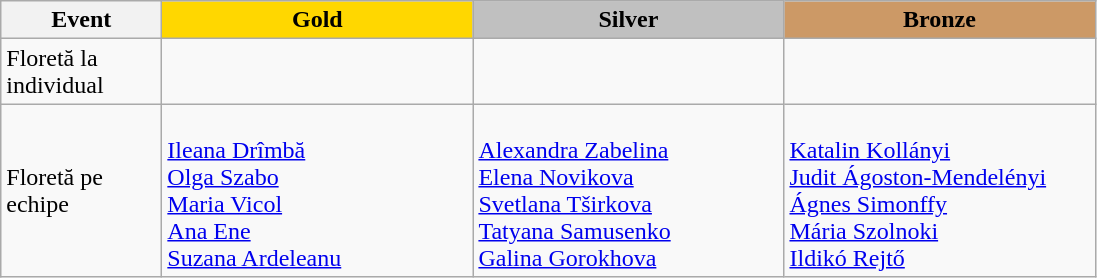<table class="wikitable">
<tr>
<th width="100">Event</th>
<th style="background-color:gold;" width="200"> Gold</th>
<th style="background-color:silver;" width="200"> Silver</th>
<th style="background-color:#CC9966;" width="200"> Bronze</th>
</tr>
<tr>
<td>Floretă la individual</td>
<td></td>
<td></td>
<td></td>
</tr>
<tr>
<td>Floretă pe echipe</td>
<td><br><a href='#'>Ileana Drîmbă</a><br><a href='#'>Olga Szabo</a><br><a href='#'>Maria Vicol</a><br><a href='#'>Ana Ene</a><br><a href='#'>Suzana Ardeleanu</a></td>
<td><br><a href='#'>Alexandra Zabelina</a><br><a href='#'>Elena Novikova</a><br><a href='#'>Svetlana Tširkova</a><br><a href='#'>Tatyana Samusenko</a><br><a href='#'>Galina Gorokhova</a></td>
<td><br><a href='#'>Katalin Kollányi</a><br><a href='#'>Judit Ágoston-Mendelényi</a><br><a href='#'>Ágnes Simonffy</a><br><a href='#'>Mária Szolnoki</a><br><a href='#'>Ildikó Rejtő</a></td>
</tr>
</table>
